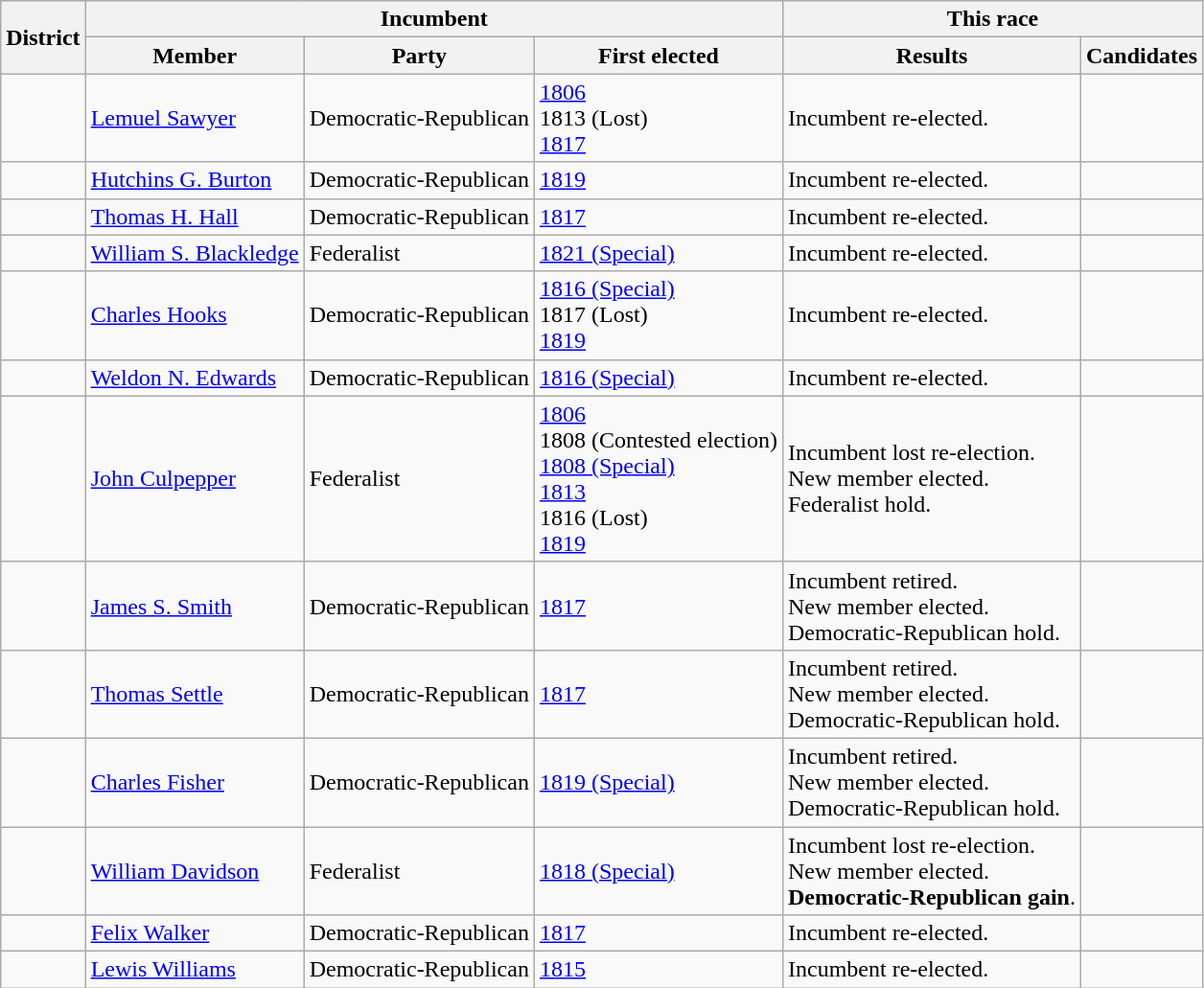<table class=wikitable>
<tr>
<th rowspan=2>District</th>
<th colspan=3>Incumbent</th>
<th colspan=2>This race</th>
</tr>
<tr>
<th>Member</th>
<th>Party</th>
<th>First elected</th>
<th>Results</th>
<th>Candidates</th>
</tr>
<tr>
<td></td>
<td><a href='#'>Lemuel Sawyer</a></td>
<td>Democratic-Republican</td>
<td><a href='#'>1806</a><br>1813 (Lost)<br><a href='#'>1817</a></td>
<td>Incumbent re-elected.</td>
<td nowrap></td>
</tr>
<tr>
<td></td>
<td><a href='#'>Hutchins G. Burton</a></td>
<td>Democratic-Republican</td>
<td><a href='#'>1819</a></td>
<td>Incumbent re-elected.</td>
<td nowrap></td>
</tr>
<tr>
<td></td>
<td><a href='#'>Thomas H. Hall</a></td>
<td>Democratic-Republican</td>
<td><a href='#'>1817</a></td>
<td>Incumbent re-elected.</td>
<td nowrap></td>
</tr>
<tr>
<td></td>
<td><a href='#'>William S. Blackledge</a></td>
<td>Federalist</td>
<td><a href='#'>1821 (Special)</a></td>
<td>Incumbent re-elected.</td>
<td nowrap></td>
</tr>
<tr>
<td></td>
<td><a href='#'>Charles Hooks</a></td>
<td>Democratic-Republican</td>
<td><a href='#'>1816 (Special)</a><br>1817 (Lost)<br><a href='#'>1819</a></td>
<td>Incumbent re-elected.</td>
<td nowrap></td>
</tr>
<tr>
<td></td>
<td><a href='#'>Weldon N. Edwards</a></td>
<td>Democratic-Republican</td>
<td><a href='#'>1816 (Special)</a></td>
<td>Incumbent re-elected.</td>
<td nowrap></td>
</tr>
<tr>
<td></td>
<td><a href='#'>John Culpepper</a></td>
<td>Federalist</td>
<td><a href='#'>1806</a><br>1808 (Contested election)<br><a href='#'>1808 (Special)</a><br><a href='#'>1813</a><br>1816 (Lost)<br><a href='#'>1819</a></td>
<td>Incumbent lost re-election.<br>New member elected.<br>Federalist hold.</td>
<td nowrap></td>
</tr>
<tr>
<td></td>
<td><a href='#'>James S. Smith</a></td>
<td>Democratic-Republican</td>
<td><a href='#'>1817</a></td>
<td>Incumbent retired.<br>New member elected.<br>Democratic-Republican hold.</td>
<td nowrap></td>
</tr>
<tr>
<td></td>
<td><a href='#'>Thomas Settle</a></td>
<td>Democratic-Republican</td>
<td><a href='#'>1817</a></td>
<td>Incumbent retired.<br>New member elected.<br>Democratic-Republican hold.</td>
<td nowrap></td>
</tr>
<tr>
<td></td>
<td><a href='#'>Charles Fisher</a></td>
<td>Democratic-Republican</td>
<td><a href='#'>1819 (Special)</a></td>
<td>Incumbent retired.<br>New member elected.<br>Democratic-Republican hold.</td>
<td nowrap></td>
</tr>
<tr>
<td></td>
<td><a href='#'>William Davidson</a></td>
<td>Federalist</td>
<td><a href='#'>1818 (Special)</a></td>
<td>Incumbent lost re-election.<br>New member elected.<br><strong>Democratic-Republican gain</strong>.</td>
<td nowrap></td>
</tr>
<tr>
<td></td>
<td><a href='#'>Felix Walker</a></td>
<td>Democratic-Republican</td>
<td><a href='#'>1817</a></td>
<td>Incumbent re-elected.</td>
<td nowrap></td>
</tr>
<tr>
<td></td>
<td><a href='#'>Lewis Williams</a></td>
<td>Democratic-Republican</td>
<td><a href='#'>1815</a></td>
<td>Incumbent re-elected.</td>
<td nowrap></td>
</tr>
</table>
